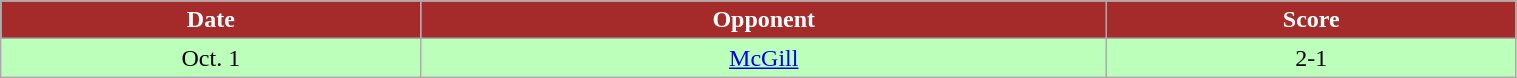<table class="wikitable" width="80%">
<tr align="center"  style=" background:brown;color:#FFFFFF;">
<td><strong>Date</strong></td>
<td><strong>Opponent</strong></td>
<td><strong>Score</strong></td>
</tr>
<tr align="center" bgcolor="bbffbb">
<td>Oct. 1</td>
<td><a href='#'>McGill</a></td>
<td>2-1</td>
</tr>
</table>
